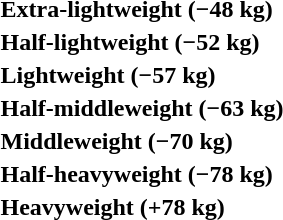<table>
<tr>
<th rowspan=2 style="text-align:left;">Extra-lightweight (−48 kg)</th>
<td rowspan=2></td>
<td rowspan=2></td>
<td></td>
</tr>
<tr>
<td></td>
</tr>
<tr>
<th rowspan=2 style="text-align:left;">Half-lightweight (−52 kg)</th>
<td rowspan=2></td>
<td rowspan=2></td>
<td></td>
</tr>
<tr>
<td></td>
</tr>
<tr>
<th rowspan=2 style="text-align:left;">Lightweight (−57 kg)</th>
<td rowspan=2></td>
<td rowspan=2></td>
<td></td>
</tr>
<tr>
<td></td>
</tr>
<tr>
<th rowspan=2 style="text-align:left;">Half-middleweight (−63 kg)</th>
<td rowspan=2></td>
<td rowspan=2></td>
<td></td>
</tr>
<tr>
<td></td>
</tr>
<tr>
<th rowspan=2 style="text-align:left;">Middleweight (−70 kg)</th>
<td rowspan=2></td>
<td rowspan=2></td>
<td></td>
</tr>
<tr>
<td></td>
</tr>
<tr>
<th rowspan=2 style="text-align:left;">Half-heavyweight (−78 kg)</th>
<td rowspan=2></td>
<td rowspan=2></td>
<td></td>
</tr>
<tr>
<td></td>
</tr>
<tr>
<th rowspan=2 style="text-align:left;">Heavyweight (+78 kg)</th>
<td rowspan=2></td>
<td rowspan=2></td>
<td></td>
</tr>
<tr>
<td></td>
</tr>
</table>
